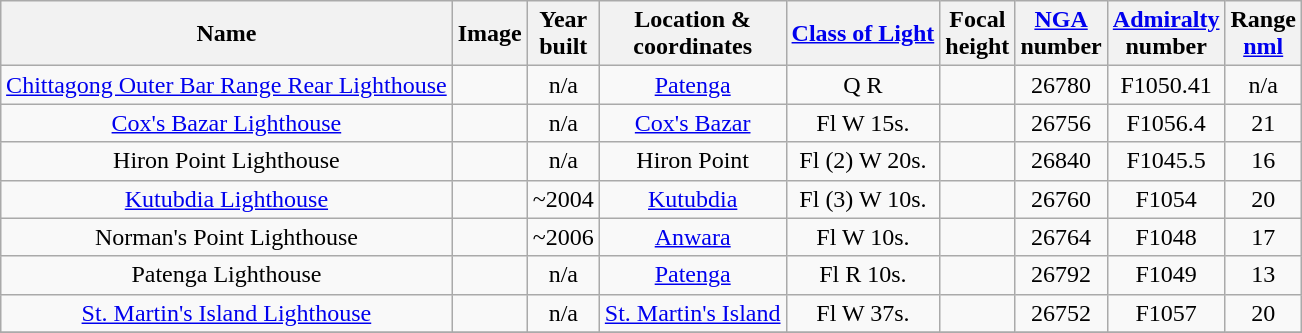<table class="wikitable sortable" style="margin:auto;text-align:center">
<tr>
<th>Name</th>
<th>Image</th>
<th>Year<br>built</th>
<th>Location &<br>coordinates</th>
<th><a href='#'>Class of Light</a><br></th>
<th>Focal<br>height<br></th>
<th><a href='#'>NGA</a><br>number<br></th>
<th><a href='#'>Admiralty</a><br>number<br></th>
<th>Range<br><a href='#'>nml</a><br></th>
</tr>
<tr>
<td><a href='#'>Chittagong Outer Bar Range Rear Lighthouse</a></td>
<td></td>
<td>n/a</td>
<td><a href='#'>Patenga</a><br> </td>
<td>Q R</td>
<td></td>
<td>26780</td>
<td>F1050.41</td>
<td>n/a</td>
</tr>
<tr>
<td><a href='#'>Cox's Bazar Lighthouse</a></td>
<td></td>
<td>n/a</td>
<td><a href='#'>Cox's Bazar</a><br> </td>
<td>Fl W 15s.</td>
<td></td>
<td>26756</td>
<td>F1056.4</td>
<td>21</td>
</tr>
<tr>
<td>Hiron Point Lighthouse</td>
<td></td>
<td>n/a</td>
<td>Hiron Point<br> </td>
<td>Fl (2) W 20s.</td>
<td></td>
<td>26840</td>
<td>F1045.5</td>
<td>16</td>
</tr>
<tr>
<td><a href='#'>Kutubdia Lighthouse</a></td>
<td></td>
<td>~2004</td>
<td><a href='#'>Kutubdia</a><br> </td>
<td>Fl (3) W 10s.</td>
<td></td>
<td>26760</td>
<td>F1054</td>
<td>20</td>
</tr>
<tr>
<td>Norman's Point Lighthouse</td>
<td></td>
<td>~2006</td>
<td><a href='#'>Anwara</a><br> </td>
<td>Fl W 10s.</td>
<td></td>
<td>26764</td>
<td>F1048</td>
<td>17</td>
</tr>
<tr>
<td>Patenga Lighthouse</td>
<td></td>
<td>n/a</td>
<td><a href='#'>Patenga</a><br> </td>
<td>Fl R 10s.</td>
<td></td>
<td>26792</td>
<td>F1049</td>
<td>13</td>
</tr>
<tr>
<td><a href='#'>St. Martin's Island Lighthouse</a></td>
<td></td>
<td>n/a</td>
<td><a href='#'>St. Martin's Island</a><br> </td>
<td>Fl W 37s.</td>
<td></td>
<td>26752</td>
<td>F1057</td>
<td>20</td>
</tr>
<tr>
</tr>
</table>
